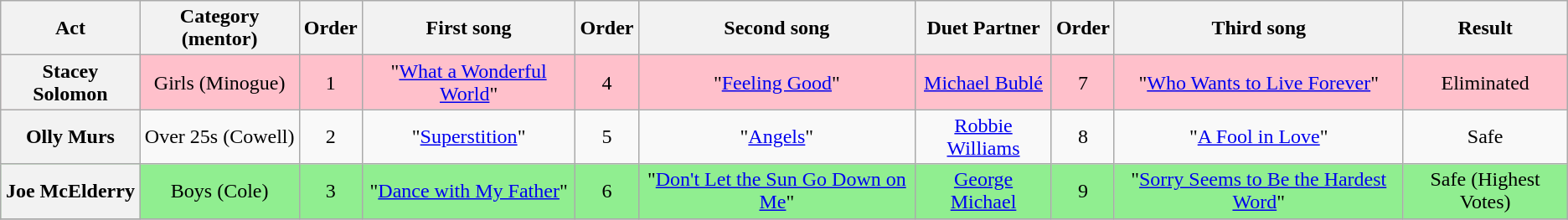<table class="wikitable plainrowheaders" style="text-align:center;">
<tr>
<th scope="col">Act</th>
<th scope="col">Category (mentor)</th>
<th scope="col">Order</th>
<th scope="col">First song</th>
<th scope=col>Order</th>
<th scope="col">Second song </th>
<th scope=col>Duet Partner</th>
<th scope=col>Order</th>
<th scope="col">Third song</th>
<th scope="col">Result</th>
</tr>
<tr style="background: pink">
<th scope="row">Stacey Solomon</th>
<td>Girls (Minogue)</td>
<td>1</td>
<td>"<a href='#'>What a Wonderful World</a>"</td>
<td>4</td>
<td>"<a href='#'>Feeling Good</a>"</td>
<td><a href='#'>Michael Bublé</a></td>
<td>7</td>
<td>"<a href='#'>Who Wants to Live Forever</a>"</td>
<td>Eliminated</td>
</tr>
<tr>
<th scope="row">Olly Murs</th>
<td>Over 25s (Cowell)</td>
<td>2</td>
<td>"<a href='#'>Superstition</a>"</td>
<td>5</td>
<td>"<a href='#'>Angels</a>"</td>
<td><a href='#'>Robbie Williams</a></td>
<td>8</td>
<td>"<a href='#'>A Fool in Love</a>"</td>
<td>Safe</td>
</tr>
<tr style="background:lightgreen">
<th scope="row">Joe McElderry</th>
<td>Boys (Cole)</td>
<td>3</td>
<td>"<a href='#'>Dance with My Father</a>"</td>
<td>6</td>
<td>"<a href='#'>Don't Let the Sun Go Down on Me</a>"</td>
<td><a href='#'>George Michael</a></td>
<td>9</td>
<td>"<a href='#'>Sorry Seems to Be the Hardest Word</a>"</td>
<td>Safe (Highest Votes)</td>
</tr>
<tr>
</tr>
</table>
